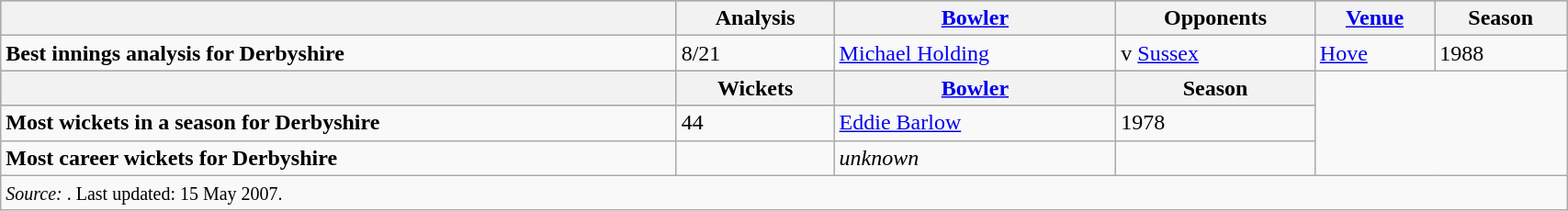<table class="wikitable" width=90%>
<tr bgcolor=#bdb76b>
<th></th>
<th>Analysis</th>
<th><a href='#'>Bowler</a></th>
<th>Opponents</th>
<th><a href='#'>Venue</a></th>
<th>Season</th>
</tr>
<tr>
<td><strong>Best innings analysis for Derbyshire</strong></td>
<td>8/21</td>
<td> <a href='#'>Michael Holding</a></td>
<td>v <a href='#'>Sussex</a></td>
<td><a href='#'>Hove</a></td>
<td>1988</td>
</tr>
<tr bgcolor=#bdb76b>
<th></th>
<th>Wickets</th>
<th><a href='#'>Bowler</a></th>
<th>Season</th>
</tr>
<tr>
<td><strong>Most wickets in a season for Derbyshire</strong></td>
<td>44</td>
<td> <a href='#'>Eddie Barlow</a></td>
<td>1978</td>
</tr>
<tr>
<td><strong>Most career wickets for Derbyshire</strong></td>
<td></td>
<td><em>unknown</em></td>
<td></td>
</tr>
<tr>
<td colspan=6><small><em>Source: </em>. Last updated: 15 May 2007.</small></td>
</tr>
</table>
